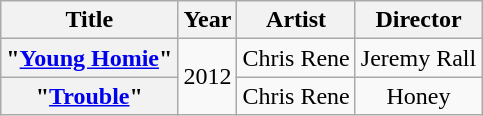<table class="wikitable plainrowheaders" style="text-align:center;">
<tr>
<th scope="col">Title</th>
<th scope="col">Year</th>
<th scope="col">Artist</th>
<th scope="col">Director</th>
</tr>
<tr>
<th scope="row">"<a href='#'>Young Homie</a>"</th>
<td rowspan="2">2012</td>
<td>Chris Rene</td>
<td>Jeremy Rall</td>
</tr>
<tr>
<th scope="row">"<a href='#'>Trouble</a>"</th>
<td>Chris Rene</td>
<td>Honey</td>
</tr>
</table>
